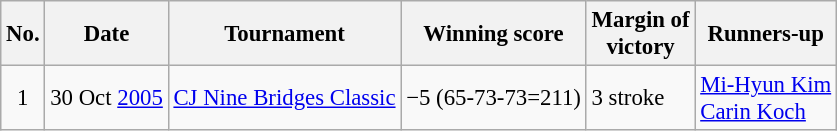<table class="wikitable" style="font-size:95%;">
<tr>
<th>No.</th>
<th>Date</th>
<th>Tournament</th>
<th>Winning score</th>
<th>Margin of<br>victory</th>
<th>Runners-up</th>
</tr>
<tr>
<td align=center>1</td>
<td align=right>30 Oct <a href='#'>2005</a></td>
<td><a href='#'>CJ Nine Bridges Classic</a></td>
<td>−5 (65-73-73=211)</td>
<td>3 stroke</td>
<td> <a href='#'>Mi-Hyun Kim</a><br> <a href='#'>Carin Koch</a></td>
</tr>
</table>
